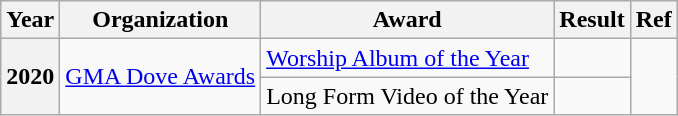<table class="wikitable plainrowheaders">
<tr>
<th>Year</th>
<th>Organization</th>
<th>Award</th>
<th>Result</th>
<th>Ref</th>
</tr>
<tr>
<th scope="row" rowspan="2">2020</th>
<td rowspan="2"><a href='#'>GMA Dove Awards</a></td>
<td><a href='#'>Worship Album of the Year</a></td>
<td></td>
<td rowspan="2"></td>
</tr>
<tr>
<td>Long Form Video of the Year</td>
<td></td>
</tr>
</table>
